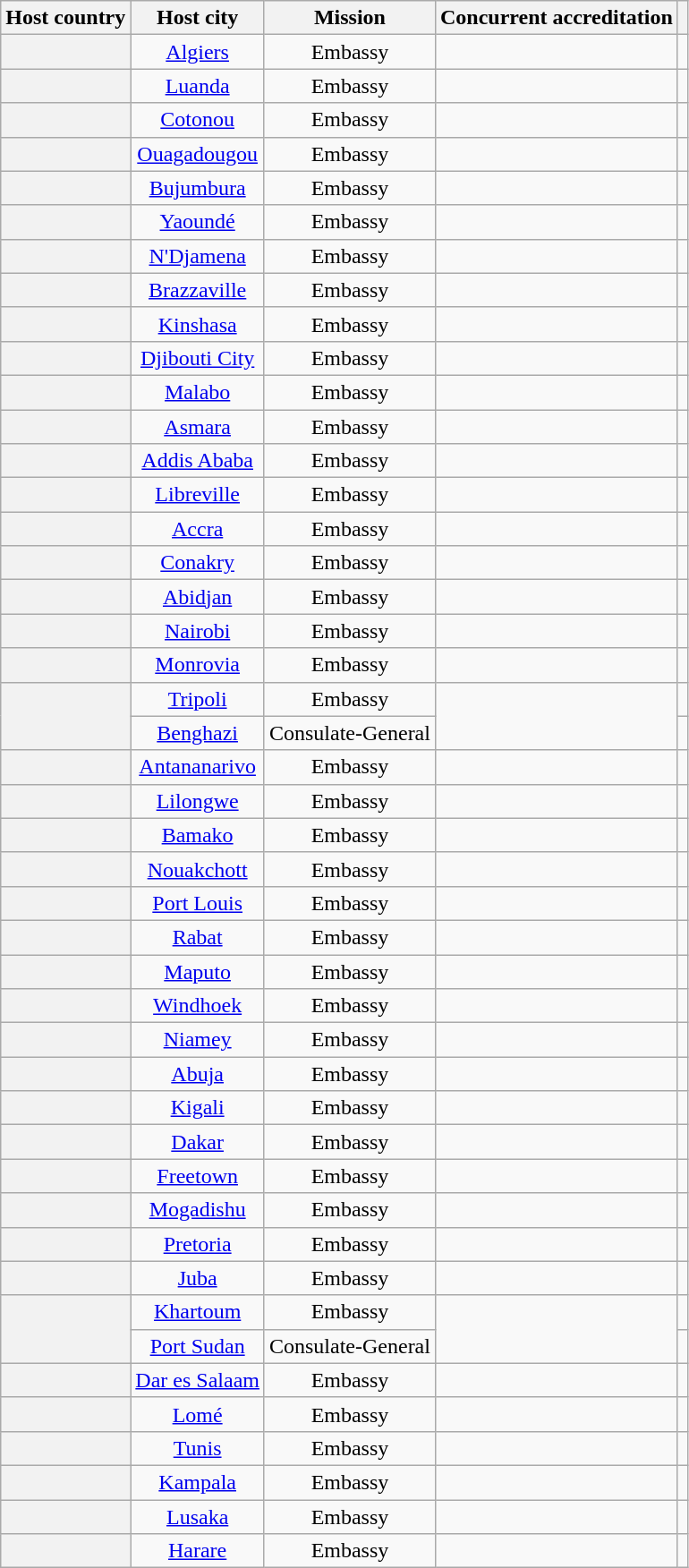<table class="wikitable plainrowheaders" style="text-align:center">
<tr>
<th scope="col">Host country</th>
<th scope="col">Host city</th>
<th scope="col">Mission</th>
<th scope="col">Concurrent accreditation</th>
<th scope="col"></th>
</tr>
<tr>
<th scope="row"></th>
<td><a href='#'>Algiers</a></td>
<td>Embassy</td>
<td></td>
<td></td>
</tr>
<tr>
<th scope="row"></th>
<td><a href='#'>Luanda</a></td>
<td>Embassy</td>
<td></td>
<td></td>
</tr>
<tr>
<th scope="row"></th>
<td><a href='#'>Cotonou</a></td>
<td>Embassy</td>
<td></td>
<td></td>
</tr>
<tr>
<th scope="row"></th>
<td><a href='#'>Ouagadougou</a></td>
<td>Embassy</td>
<td></td>
<td></td>
</tr>
<tr>
<th scope="row"></th>
<td><a href='#'>Bujumbura</a></td>
<td>Embassy</td>
<td></td>
<td></td>
</tr>
<tr>
<th scope="row"></th>
<td><a href='#'>Yaoundé</a></td>
<td>Embassy</td>
<td></td>
<td></td>
</tr>
<tr>
<th scope="row"></th>
<td><a href='#'>N'Djamena</a></td>
<td>Embassy</td>
<td></td>
<td></td>
</tr>
<tr>
<th scope="row"></th>
<td><a href='#'>Brazzaville</a></td>
<td>Embassy</td>
<td></td>
<td></td>
</tr>
<tr>
<th scope="row"></th>
<td><a href='#'>Kinshasa</a></td>
<td>Embassy</td>
<td></td>
<td></td>
</tr>
<tr>
<th scope="row"></th>
<td><a href='#'>Djibouti City</a></td>
<td>Embassy</td>
<td></td>
<td></td>
</tr>
<tr>
<th scope="row"></th>
<td><a href='#'>Malabo</a></td>
<td>Embassy</td>
<td></td>
<td></td>
</tr>
<tr>
<th scope="row"></th>
<td><a href='#'>Asmara</a></td>
<td>Embassy</td>
<td></td>
<td></td>
</tr>
<tr>
<th scope="row"></th>
<td><a href='#'>Addis Ababa</a></td>
<td>Embassy</td>
<td></td>
<td></td>
</tr>
<tr>
<th scope="row"></th>
<td><a href='#'>Libreville</a></td>
<td>Embassy</td>
<td></td>
<td></td>
</tr>
<tr>
<th scope="row"></th>
<td><a href='#'>Accra</a></td>
<td>Embassy</td>
<td></td>
<td></td>
</tr>
<tr>
<th scope="row"></th>
<td><a href='#'>Conakry</a></td>
<td>Embassy</td>
<td></td>
<td></td>
</tr>
<tr>
<th scope="row"></th>
<td><a href='#'>Abidjan</a></td>
<td>Embassy</td>
<td></td>
<td></td>
</tr>
<tr>
<th scope="row"></th>
<td><a href='#'>Nairobi</a></td>
<td>Embassy</td>
<td></td>
<td></td>
</tr>
<tr>
<th scope="row"></th>
<td><a href='#'>Monrovia</a></td>
<td>Embassy</td>
<td></td>
<td></td>
</tr>
<tr>
<th scope="row" rowspan="2"></th>
<td><a href='#'>Tripoli</a></td>
<td>Embassy</td>
<td rowspan="2"></td>
<td></td>
</tr>
<tr>
<td><a href='#'>Benghazi</a></td>
<td>Consulate-General</td>
<td></td>
</tr>
<tr>
<th scope="row"></th>
<td><a href='#'>Antananarivo</a></td>
<td>Embassy</td>
<td></td>
<td></td>
</tr>
<tr>
<th scope="row"></th>
<td><a href='#'>Lilongwe</a></td>
<td>Embassy</td>
<td></td>
<td></td>
</tr>
<tr>
<th scope="row"></th>
<td><a href='#'>Bamako</a></td>
<td>Embassy</td>
<td></td>
<td></td>
</tr>
<tr>
<th scope="row"></th>
<td><a href='#'>Nouakchott</a></td>
<td>Embassy</td>
<td></td>
<td></td>
</tr>
<tr>
<th scope="row"></th>
<td><a href='#'>Port Louis</a></td>
<td>Embassy</td>
<td></td>
<td></td>
</tr>
<tr>
<th scope="row"></th>
<td><a href='#'>Rabat</a></td>
<td>Embassy</td>
<td></td>
<td></td>
</tr>
<tr>
<th scope="row"></th>
<td><a href='#'>Maputo</a></td>
<td>Embassy</td>
<td></td>
<td></td>
</tr>
<tr>
<th scope="row"></th>
<td><a href='#'>Windhoek</a></td>
<td>Embassy</td>
<td></td>
<td></td>
</tr>
<tr>
<th scope="row"></th>
<td><a href='#'>Niamey</a></td>
<td>Embassy</td>
<td></td>
<td></td>
</tr>
<tr>
<th scope="row"></th>
<td><a href='#'>Abuja</a></td>
<td>Embassy</td>
<td></td>
<td></td>
</tr>
<tr>
<th scope="row"></th>
<td><a href='#'>Kigali</a></td>
<td>Embassy</td>
<td></td>
<td></td>
</tr>
<tr>
<th scope="row"></th>
<td><a href='#'>Dakar</a></td>
<td>Embassy</td>
<td></td>
<td></td>
</tr>
<tr>
<th scope="row"></th>
<td><a href='#'>Freetown</a></td>
<td>Embassy</td>
<td></td>
<td></td>
</tr>
<tr>
<th scope="row"></th>
<td><a href='#'>Mogadishu</a></td>
<td>Embassy</td>
<td></td>
<td></td>
</tr>
<tr>
<th scope="row"></th>
<td><a href='#'>Pretoria</a></td>
<td>Embassy</td>
<td></td>
<td></td>
</tr>
<tr>
<th scope="row"></th>
<td><a href='#'>Juba</a></td>
<td>Embassy</td>
<td></td>
<td></td>
</tr>
<tr>
<th scope="row" rowspan="2"></th>
<td><a href='#'>Khartoum</a></td>
<td>Embassy</td>
<td rowspan="2"></td>
<td></td>
</tr>
<tr>
<td><a href='#'>Port Sudan</a></td>
<td>Consulate-General</td>
<td></td>
</tr>
<tr>
<th scope="row"></th>
<td><a href='#'>Dar es Salaam</a></td>
<td>Embassy</td>
<td></td>
<td></td>
</tr>
<tr>
<th scope="row"></th>
<td><a href='#'>Lomé</a></td>
<td>Embassy</td>
<td></td>
<td></td>
</tr>
<tr>
<th scope="row"></th>
<td><a href='#'>Tunis</a></td>
<td>Embassy</td>
<td></td>
<td></td>
</tr>
<tr>
<th scope="row"></th>
<td><a href='#'>Kampala</a></td>
<td>Embassy</td>
<td></td>
<td></td>
</tr>
<tr>
<th scope="row"></th>
<td><a href='#'>Lusaka</a></td>
<td>Embassy</td>
<td></td>
<td></td>
</tr>
<tr>
<th scope="row"></th>
<td><a href='#'>Harare</a></td>
<td>Embassy</td>
<td></td>
<td></td>
</tr>
</table>
